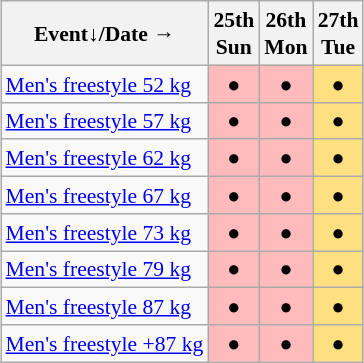<table class="wikitable" style="margin:0.5em auto; font-size:90%; line-height:1.25em; text-align:center;">
<tr>
<th>Event↓/Date →</th>
<th>25th<br>Sun</th>
<th>26th<br>Mon</th>
<th>27th<br>Tue</th>
</tr>
<tr>
<td align="left"><a href='#'>Men's freestyle 52 kg</a></td>
<td bgcolor="#FFBBBB">●</td>
<td bgcolor="#FFBBBB">●</td>
<td bgcolor="#FFDF80">●</td>
</tr>
<tr>
<td align="left"><a href='#'>Men's freestyle 57 kg</a></td>
<td bgcolor="#FFBBBB">●</td>
<td bgcolor="#FFBBBB">●</td>
<td bgcolor="#FFDF80">●</td>
</tr>
<tr>
<td align="left"><a href='#'>Men's freestyle 62 kg</a></td>
<td bgcolor="#FFBBBB">●</td>
<td bgcolor="#FFBBBB">●</td>
<td bgcolor="#FFDF80">●</td>
</tr>
<tr>
<td align="left"><a href='#'>Men's freestyle 67 kg</a></td>
<td bgcolor="#FFBBBB">●</td>
<td bgcolor="#FFBBBB">●</td>
<td bgcolor="#FFDF80">●</td>
</tr>
<tr>
<td align="left"><a href='#'>Men's freestyle 73 kg</a></td>
<td bgcolor="#FFBBBB">●</td>
<td bgcolor="#FFBBBB">●</td>
<td bgcolor="#FFDF80">●</td>
</tr>
<tr>
<td align="left"><a href='#'>Men's freestyle 79 kg</a></td>
<td bgcolor="#FFBBBB">●</td>
<td bgcolor="#FFBBBB">●</td>
<td bgcolor="#FFDF80">●</td>
</tr>
<tr>
<td align="left"><a href='#'>Men's freestyle 87 kg</a></td>
<td bgcolor="#FFBBBB">●</td>
<td bgcolor="#FFBBBB">●</td>
<td bgcolor="#FFDF80">●</td>
</tr>
<tr>
<td align="left"><a href='#'>Men's freestyle +87 kg</a></td>
<td bgcolor="#FFBBBB">●</td>
<td bgcolor="#FFBBBB">●</td>
<td bgcolor="#FFDF80">●</td>
</tr>
</table>
